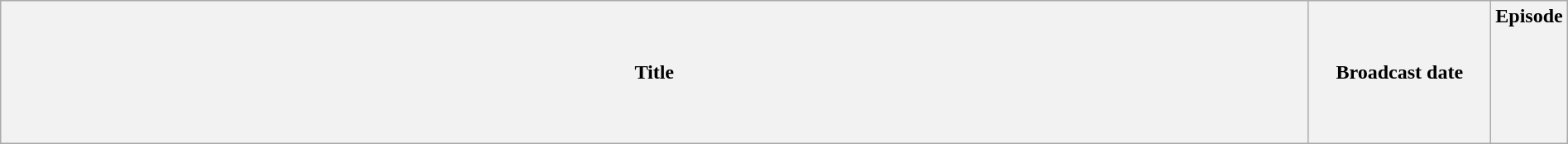<table class="wikitable plainrowheaders" style="width:100%; margin:auto;">
<tr>
<th>Title</th>
<th width="140">Broadcast date</th>
<th width="40">Episode<br><br><br><br><br><br></th>
</tr>
</table>
